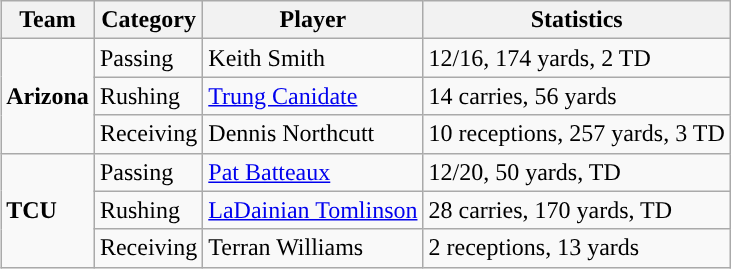<table class="wikitable" style="float: right;">
<tr>
<th>Team</th>
<th>Category</th>
<th>Player</th>
<th>Statistics</th>
</tr>
<tr>
<td rowspan=3><strong>Arizona</strong></td>
<td>Passing</td>
<td>Keith Smith</td>
<td>12/16, 174 yards, 2 TD</td>
</tr>
<tr>
<td>Rushing</td>
<td><a href='#'>Trung Canidate</a></td>
<td>14 carries, 56 yards</td>
</tr>
<tr>
<td>Receiving</td>
<td>Dennis Northcutt</td>
<td>10 receptions, 257 yards, 3 TD</td>
</tr>
<tr>
<td rowspan=3><strong>TCU</strong></td>
<td>Passing</td>
<td><a href='#'>Pat Batteaux</a></td>
<td>12/20, 50 yards, TD</td>
</tr>
<tr>
<td>Rushing</td>
<td><a href='#'>LaDainian Tomlinson</a></td>
<td>28 carries, 170 yards, TD</td>
</tr>
<tr>
<td>Receiving</td>
<td>Terran Williams</td>
<td>2 receptions, 13 yards</td>
</tr>
</table>
